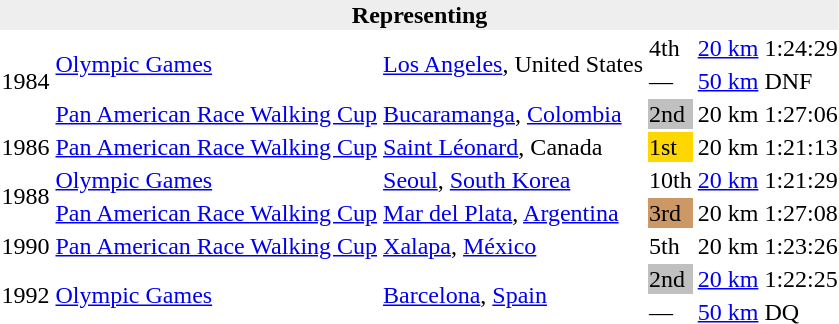<table>
<tr>
<th bgcolor="#eeeeee" colspan="6">Representing </th>
</tr>
<tr>
<td rowspan=3>1984</td>
<td rowspan=2><a href='#'>Olympic Games</a></td>
<td rowspan=2><a href='#'>Los Angeles</a>, United States</td>
<td>4th</td>
<td><a href='#'>20 km</a></td>
<td>1:24:29</td>
</tr>
<tr>
<td>—</td>
<td><a href='#'>50 km</a></td>
<td>DNF</td>
</tr>
<tr>
<td><a href='#'>Pan American Race Walking Cup</a></td>
<td><a href='#'>Bucaramanga</a>, <a href='#'>Colombia</a></td>
<td bgcolor=silver>2nd</td>
<td>20 km</td>
<td>1:27:06</td>
</tr>
<tr>
<td>1986</td>
<td><a href='#'>Pan American Race Walking Cup</a></td>
<td><a href='#'>Saint Léonard</a>, Canada</td>
<td bgcolor=gold>1st</td>
<td>20 km</td>
<td>1:21:13</td>
</tr>
<tr>
<td rowspan=2>1988</td>
<td><a href='#'>Olympic Games</a></td>
<td><a href='#'>Seoul</a>, <a href='#'>South Korea</a></td>
<td>10th</td>
<td><a href='#'>20 km</a></td>
<td>1:21:29</td>
</tr>
<tr>
<td><a href='#'>Pan American Race Walking Cup</a></td>
<td><a href='#'>Mar del Plata</a>, <a href='#'>Argentina</a></td>
<td bgcolor=cc9966>3rd</td>
<td>20 km</td>
<td>1:27:08</td>
</tr>
<tr>
<td>1990</td>
<td><a href='#'>Pan American Race Walking Cup</a></td>
<td><a href='#'>Xalapa</a>, <a href='#'>México</a></td>
<td>5th</td>
<td>20 km</td>
<td>1:23:26</td>
</tr>
<tr>
<td rowspan=2>1992</td>
<td rowspan=2><a href='#'>Olympic Games</a></td>
<td rowspan=2><a href='#'>Barcelona</a>, <a href='#'>Spain</a></td>
<td bgcolor=silver>2nd</td>
<td><a href='#'>20 km</a></td>
<td>1:22:25</td>
</tr>
<tr>
<td>—</td>
<td><a href='#'>50 km</a></td>
<td>DQ</td>
</tr>
</table>
